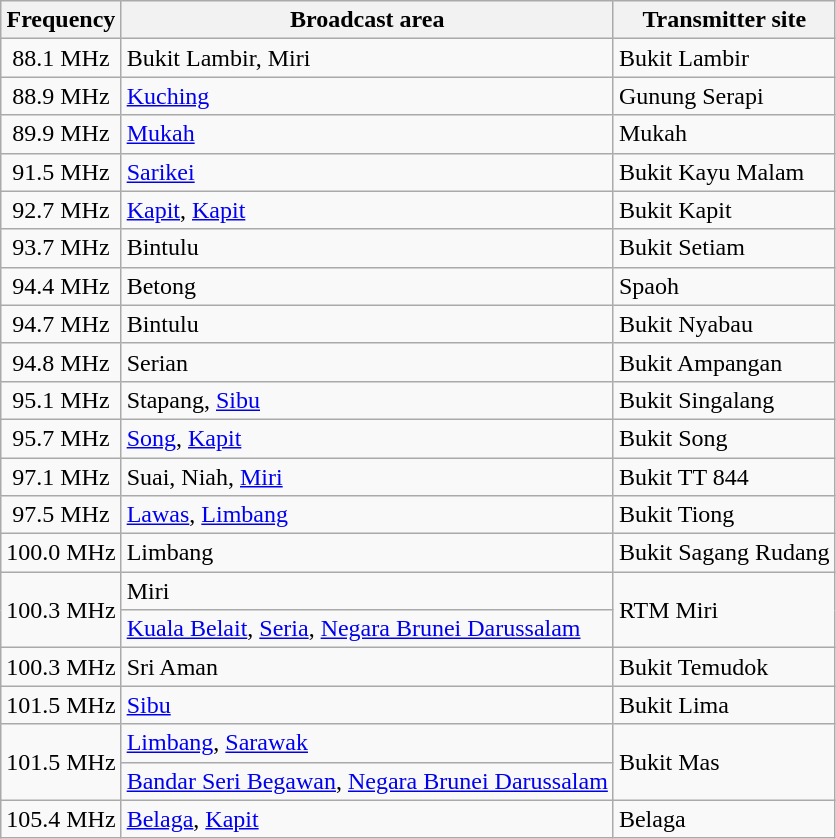<table class="wikitable">
<tr>
<th>Frequency</th>
<th>Broadcast area</th>
<th>Transmitter site</th>
</tr>
<tr>
<td style="text-align:center;">88.1 MHz</td>
<td>Bukit Lambir, Miri</td>
<td>Bukit Lambir</td>
</tr>
<tr>
<td style="text-align:center;">88.9 MHz</td>
<td><a href='#'>Kuching</a></td>
<td>Gunung Serapi</td>
</tr>
<tr>
<td style="text-align:center;">89.9 MHz</td>
<td><a href='#'>Mukah</a></td>
<td>Mukah</td>
</tr>
<tr>
<td style="text-align:center;">91.5 MHz</td>
<td><a href='#'>Sarikei</a></td>
<td>Bukit Kayu Malam</td>
</tr>
<tr>
<td style="text-align:center;">92.7 MHz</td>
<td><a href='#'>Kapit</a>, <a href='#'>Kapit</a></td>
<td>Bukit Kapit</td>
</tr>
<tr>
<td style="text-align:center;">93.7 MHz</td>
<td>Bintulu</td>
<td>Bukit Setiam</td>
</tr>
<tr>
<td style="text-align:center;">94.4 MHz</td>
<td>Betong</td>
<td>Spaoh</td>
</tr>
<tr>
<td style="text-align:center;">94.7 MHz</td>
<td>Bintulu</td>
<td>Bukit Nyabau</td>
</tr>
<tr>
<td style="text-align:center;">94.8 MHz</td>
<td>Serian</td>
<td>Bukit Ampangan</td>
</tr>
<tr>
<td style="text-align:center;">95.1 MHz</td>
<td>Stapang, <a href='#'>Sibu</a></td>
<td>Bukit Singalang</td>
</tr>
<tr>
<td style="text-align:center;">95.7 MHz</td>
<td><a href='#'>Song</a>, <a href='#'>Kapit</a></td>
<td>Bukit Song</td>
</tr>
<tr>
<td style="text-align:center;">97.1 MHz</td>
<td>Suai, Niah, <a href='#'>Miri</a></td>
<td>Bukit TT 844</td>
</tr>
<tr>
<td style="text-align:center;">97.5 MHz</td>
<td><a href='#'>Lawas</a>, <a href='#'>Limbang</a></td>
<td>Bukit Tiong</td>
</tr>
<tr>
<td style="text-align:center;">100.0 MHz</td>
<td>Limbang</td>
<td>Bukit Sagang Rudang</td>
</tr>
<tr>
<td rowspan=2 style="text-align:center;">100.3 MHz</td>
<td>Miri</td>
<td rowspan=2>RTM Miri</td>
</tr>
<tr>
<td><a href='#'>Kuala Belait</a>, <a href='#'>Seria</a>, <a href='#'>Negara Brunei Darussalam</a></td>
</tr>
<tr>
<td style="text-align:center;">100.3 MHz</td>
<td>Sri Aman</td>
<td>Bukit Temudok</td>
</tr>
<tr>
<td style="text-align:center;">101.5 MHz</td>
<td><a href='#'>Sibu</a></td>
<td>Bukit Lima</td>
</tr>
<tr>
<td rowspan=2 style="text-align:center;">101.5 MHz</td>
<td><a href='#'>Limbang</a>, <a href='#'>Sarawak</a></td>
<td rowspan=2>Bukit Mas</td>
</tr>
<tr>
<td><a href='#'>Bandar Seri Begawan</a>, <a href='#'>Negara Brunei Darussalam</a></td>
</tr>
<tr>
<td style="text-align:center;">105.4 MHz</td>
<td><a href='#'>Belaga</a>, <a href='#'>Kapit</a></td>
<td>Belaga</td>
</tr>
</table>
